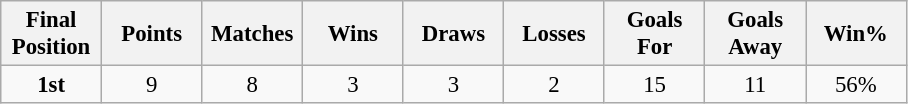<table class="wikitable" style="font-size: 95%; text-align: center;">
<tr>
<th width=60>Final Position</th>
<th width=60>Points</th>
<th width=60>Matches</th>
<th width=60>Wins</th>
<th width=60>Draws</th>
<th width=60>Losses</th>
<th width=60>Goals For</th>
<th width=60>Goals Away</th>
<th width=60>Win%</th>
</tr>
<tr>
<td><strong>1st</strong></td>
<td>9</td>
<td>8</td>
<td>3</td>
<td>3</td>
<td>2</td>
<td>15</td>
<td>11</td>
<td>56%</td>
</tr>
</table>
